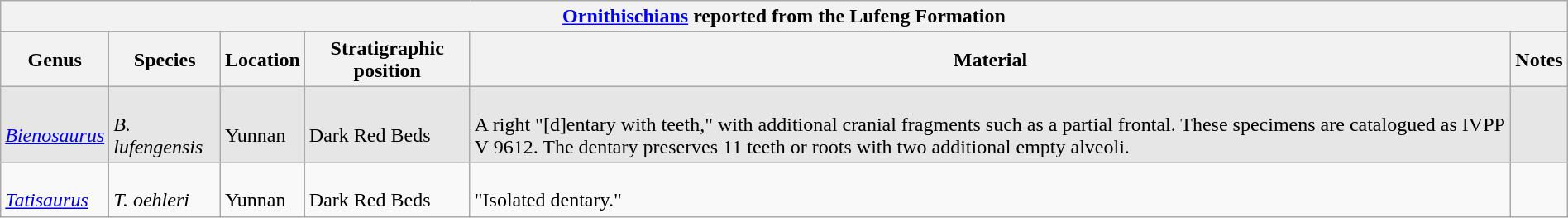<table class="wikitable"  style="margin:auto; width:100%;">
<tr>
<th colspan="7" style="text-align:center;"><a href='#'>Ornithischians</a> reported from the Lufeng Formation</th>
</tr>
<tr>
<th>Genus</th>
<th>Species</th>
<th>Location</th>
<th>Stratigraphic position</th>
<th>Material</th>
<th>Notes<br></th>
</tr>
<tr>
<td style="background:#E6E6E6;"><br><em><a href='#'>Bienosaurus</a></em></td>
<td style="background:#E6E6E6;"><br><em>B. lufengensis</em></td>
<td style="background:#E6E6E6;"><br>Yunnan</td>
<td style="background:#E6E6E6;"><br>Dark Red Beds</td>
<td style="background:#E6E6E6;"><br>A right "[d]entary with teeth," with additional cranial fragments such as a partial frontal. These specimens are catalogued as IVPP V 9612. The dentary preserves 11 teeth or roots with two additional empty alveoli.</td>
<td style="background:#E6E6E6;"><br></td>
</tr>
<tr>
<td><br><em><a href='#'>Tatisaurus</a></em></td>
<td><br><em>T. oehleri</em></td>
<td><br>Yunnan</td>
<td><br>Dark Red Beds</td>
<td><br>"Isolated dentary."</td>
<td></td>
</tr>
</table>
